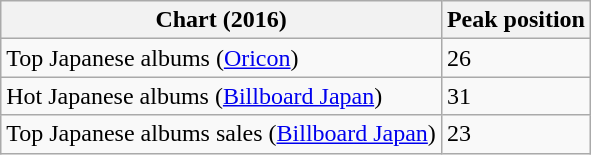<table class="wikitable">
<tr>
<th>Chart (2016)</th>
<th>Peak position</th>
</tr>
<tr>
<td>Top Japanese albums (<a href='#'>Oricon</a>)</td>
<td>26</td>
</tr>
<tr>
<td>Hot Japanese albums (<a href='#'>Billboard Japan</a>)</td>
<td>31</td>
</tr>
<tr>
<td>Top Japanese albums sales (<a href='#'>Billboard Japan</a>)</td>
<td>23</td>
</tr>
</table>
